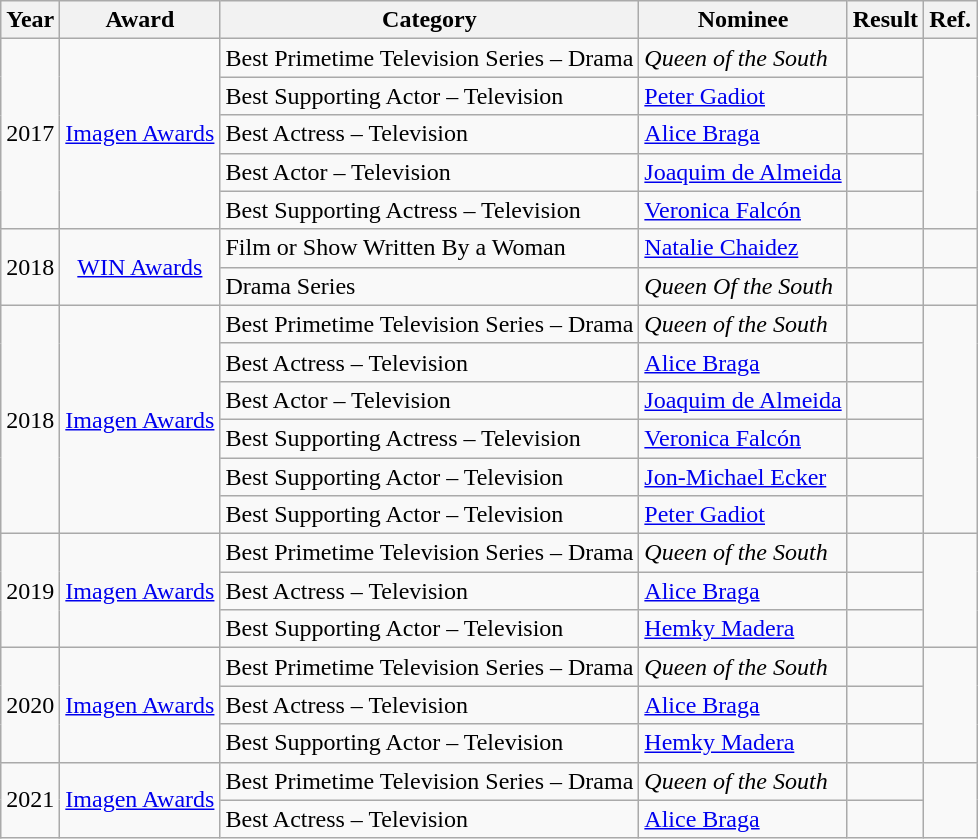<table class="wikitable">
<tr>
<th>Year</th>
<th>Award</th>
<th>Category</th>
<th>Nominee</th>
<th>Result</th>
<th>Ref.</th>
</tr>
<tr>
<td align="center" rowspan="5">2017</td>
<td align="center" rowspan="5"><a href='#'>Imagen Awards</a></td>
<td>Best Primetime Television Series – Drama</td>
<td><em>Queen of the South</em></td>
<td></td>
<td align="center" rowspan="5"></td>
</tr>
<tr>
<td>Best Supporting Actor – Television</td>
<td><a href='#'>Peter Gadiot</a></td>
<td></td>
</tr>
<tr>
<td>Best Actress – Television</td>
<td><a href='#'>Alice Braga</a></td>
<td></td>
</tr>
<tr>
<td>Best Actor – Television</td>
<td><a href='#'>Joaquim de Almeida</a></td>
<td></td>
</tr>
<tr>
<td>Best Supporting Actress – Television</td>
<td><a href='#'>Veronica Falcón</a></td>
<td></td>
</tr>
<tr>
<td align="center" rowspan="2">2018</td>
<td align="center" rowspan="2"><a href='#'>WIN Awards</a></td>
<td>Film or Show Written By a Woman</td>
<td><a href='#'>Natalie Chaidez</a></td>
<td></td>
<td align="center"></td>
</tr>
<tr>
<td>Drama Series</td>
<td><em>Queen Of the South</em></td>
<td></td>
<td align="center"></td>
</tr>
<tr>
<td align="center" rowspan="6">2018</td>
<td align="center" rowspan="6"><a href='#'>Imagen Awards</a></td>
<td>Best Primetime Television Series – Drama</td>
<td><em>Queen of the South</em></td>
<td></td>
<td align="center" rowspan="6"></td>
</tr>
<tr>
<td>Best Actress – Television</td>
<td><a href='#'>Alice Braga</a></td>
<td></td>
</tr>
<tr>
<td>Best Actor – Television</td>
<td><a href='#'>Joaquim de Almeida</a></td>
<td></td>
</tr>
<tr>
<td>Best Supporting Actress – Television</td>
<td><a href='#'>Veronica Falcón</a></td>
<td></td>
</tr>
<tr>
<td>Best Supporting Actor – Television</td>
<td><a href='#'>Jon-Michael Ecker</a></td>
<td></td>
</tr>
<tr>
<td>Best Supporting Actor – Television</td>
<td><a href='#'>Peter Gadiot</a></td>
<td></td>
</tr>
<tr>
<td rowspan="3">2019</td>
<td rowspan="3"><a href='#'>Imagen Awards</a></td>
<td>Best Primetime Television Series – Drama</td>
<td><em>Queen of the South</em></td>
<td></td>
<td align="center" rowspan="3"></td>
</tr>
<tr>
<td>Best Actress – Television</td>
<td><a href='#'>Alice Braga</a></td>
<td></td>
</tr>
<tr>
<td>Best Supporting Actor – Television</td>
<td><a href='#'>Hemky Madera</a></td>
<td></td>
</tr>
<tr>
<td rowspan="3">2020</td>
<td rowspan="3"><a href='#'>Imagen Awards</a></td>
<td>Best Primetime Television Series – Drama</td>
<td><em>Queen of the South</em></td>
<td></td>
<td align="center" rowspan="3"></td>
</tr>
<tr>
<td>Best Actress – Television</td>
<td><a href='#'>Alice Braga</a></td>
<td></td>
</tr>
<tr>
<td>Best Supporting Actor – Television</td>
<td><a href='#'>Hemky Madera</a></td>
<td></td>
</tr>
<tr>
<td rowspan="3">2021</td>
<td rowspan="3"><a href='#'>Imagen Awards</a></td>
<td>Best Primetime Television Series – Drama</td>
<td><em>Queen of the South</em></td>
<td></td>
<td align="center" rowspan="3"></td>
</tr>
<tr>
<td>Best Actress – Television</td>
<td><a href='#'>Alice Braga</a></td>
<td></td>
</tr>
</table>
